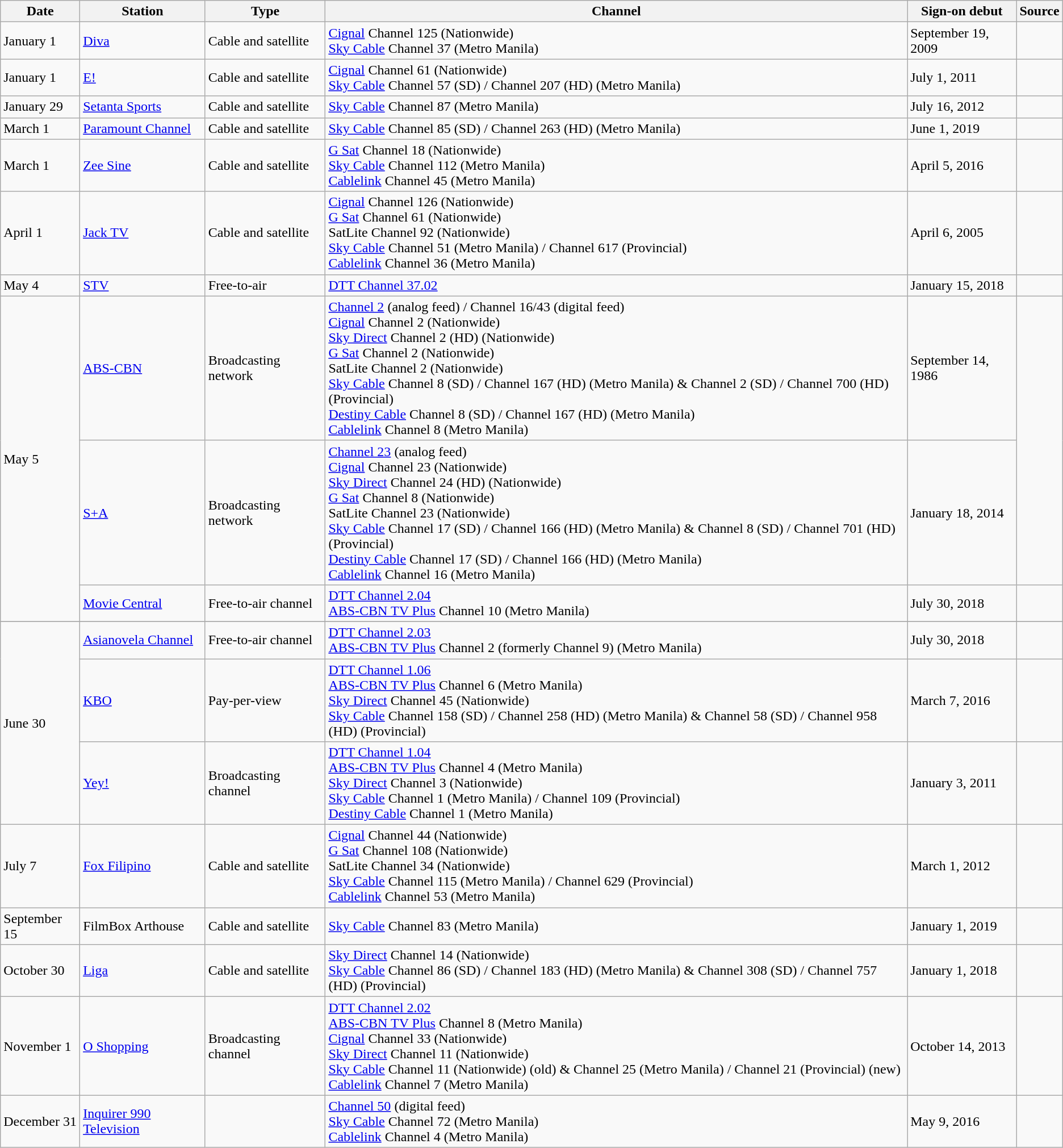<table class="wikitable">
<tr>
<th>Date</th>
<th>Station</th>
<th>Type</th>
<th>Channel</th>
<th>Sign-on debut</th>
<th>Source</th>
</tr>
<tr>
<td>January 1</td>
<td><a href='#'>Diva</a></td>
<td>Cable and satellite</td>
<td><a href='#'>Cignal</a> Channel 125 (Nationwide)<br><a href='#'>Sky Cable</a> Channel 37 (Metro Manila)</td>
<td>September 19, 2009</td>
<td></td>
</tr>
<tr>
<td>January 1</td>
<td><a href='#'>E!</a></td>
<td>Cable and satellite</td>
<td><a href='#'>Cignal</a> Channel 61 (Nationwide)<br><a href='#'>Sky Cable</a> Channel 57 (SD) / Channel 207 (HD) (Metro Manila)</td>
<td>July 1, 2011</td>
<td></td>
</tr>
<tr>
<td>January 29</td>
<td><a href='#'>Setanta Sports</a></td>
<td>Cable and satellite</td>
<td><a href='#'>Sky Cable</a> Channel 87 (Metro Manila)</td>
<td>July 16, 2012</td>
<td></td>
</tr>
<tr>
<td>March 1</td>
<td><a href='#'>Paramount Channel</a></td>
<td>Cable and satellite</td>
<td><a href='#'>Sky Cable</a> Channel 85 (SD) / Channel 263 (HD) (Metro Manila)</td>
<td>June 1, 2019</td>
<td></td>
</tr>
<tr>
<td>March 1</td>
<td><a href='#'>Zee Sine</a></td>
<td>Cable and satellite</td>
<td><a href='#'>G Sat</a> Channel 18 (Nationwide)<br><a href='#'>Sky Cable</a> Channel 112 (Metro Manila)<br><a href='#'>Cablelink</a> Channel 45 (Metro Manila)</td>
<td>April 5, 2016</td>
</tr>
<tr>
<td>April 1</td>
<td><a href='#'>Jack TV</a></td>
<td>Cable and satellite</td>
<td><a href='#'>Cignal</a> Channel 126 (Nationwide)<br><a href='#'>G Sat</a> Channel 61 (Nationwide)<br>SatLite Channel 92 (Nationwide)<br><a href='#'>Sky Cable</a> Channel 51 (Metro Manila) / Channel 617 (Provincial)<br><a href='#'>Cablelink</a> Channel 36 (Metro Manila)</td>
<td>April 6, 2005</td>
<td></td>
</tr>
<tr>
<td>May 4</td>
<td><a href='#'>STV</a></td>
<td>Free-to-air</td>
<td><a href='#'>DTT Channel 37.02</a></td>
<td>January 15, 2018</td>
<td></td>
</tr>
<tr>
<td rowspan="3">May 5</td>
<td><a href='#'>ABS-CBN</a></td>
<td>Broadcasting network</td>
<td><a href='#'>Channel 2</a> (analog feed) / Channel 16/43 (digital feed)<br><a href='#'>Cignal</a> Channel 2 (Nationwide)<br><a href='#'>Sky Direct</a> Channel 2 (HD) (Nationwide)<br><a href='#'>G Sat</a> Channel 2 (Nationwide)<br>SatLite Channel 2 (Nationwide)<br><a href='#'>Sky Cable</a> Channel 8 (SD) / Channel 167 (HD) (Metro Manila) & Channel 2 (SD) / Channel 700 (HD) (Provincial)<br><a href='#'>Destiny Cable</a> Channel 8 (SD) / Channel 167 (HD) (Metro Manila)<br><a href='#'>Cablelink</a> Channel 8 (Metro Manila)</td>
<td>September 14, 1986</td>
<td rowspan="2"></td>
</tr>
<tr>
<td><a href='#'>S+A</a></td>
<td>Broadcasting network</td>
<td><a href='#'>Channel 23</a> (analog feed)<br><a href='#'>Cignal</a> Channel 23 (Nationwide)<br><a href='#'>Sky Direct</a> Channel 24 (HD) (Nationwide)<br><a href='#'>G Sat</a> Channel 8 (Nationwide)<br>SatLite Channel 23 (Nationwide)<br><a href='#'>Sky Cable</a> Channel 17 (SD) / Channel 166 (HD) (Metro Manila) & Channel 8 (SD) / Channel 701 (HD) (Provincial)<br><a href='#'>Destiny Cable</a> Channel 17 (SD) / Channel 166 (HD) (Metro Manila)<br><a href='#'>Cablelink</a> Channel 16 (Metro Manila)</td>
<td>January 18, 2014</td>
</tr>
<tr>
<td><a href='#'>Movie Central</a></td>
<td>Free-to-air channel</td>
<td><a href='#'>DTT Channel 2.04</a><br><a href='#'>ABS-CBN TV Plus</a> Channel 10 (Metro Manila)</td>
<td>July 30, 2018</td>
<td></td>
</tr>
<tr>
</tr>
<tr>
<td rowspan="3">June 30</td>
<td><a href='#'>Asianovela Channel</a></td>
<td>Free-to-air channel</td>
<td><a href='#'>DTT Channel 2.03</a><br><a href='#'>ABS-CBN TV Plus</a> Channel 2 (formerly Channel 9) (Metro Manila)</td>
<td>July 30, 2018</td>
<td></td>
</tr>
<tr>
<td><a href='#'>KBO</a></td>
<td>Pay-per-view</td>
<td><a href='#'>DTT Channel 1.06</a><br><a href='#'>ABS-CBN TV Plus</a> Channel 6 (Metro Manila)<br><a href='#'>Sky Direct</a> Channel 45 (Nationwide)<br><a href='#'>Sky Cable</a> Channel 158 (SD) / Channel 258 (HD) (Metro Manila) & Channel 58 (SD) / Channel 958 (HD) (Provincial)</td>
<td>March 7, 2016</td>
<td></td>
</tr>
<tr>
<td><a href='#'>Yey!</a></td>
<td>Broadcasting channel</td>
<td><a href='#'>DTT Channel 1.04</a><br><a href='#'>ABS-CBN TV Plus</a> Channel 4 (Metro Manila)<br><a href='#'>Sky Direct</a> Channel 3 (Nationwide)<br><a href='#'>Sky Cable</a> Channel 1 (Metro Manila) / Channel 109 (Provincial)<br><a href='#'>Destiny Cable</a> Channel 1 (Metro Manila)</td>
<td>January 3, 2011</td>
<td></td>
</tr>
<tr>
<td>July 7</td>
<td><a href='#'>Fox Filipino</a></td>
<td>Cable and satellite</td>
<td><a href='#'>Cignal</a> Channel 44 (Nationwide)<br><a href='#'>G Sat</a> Channel 108 (Nationwide)<br>SatLite Channel 34 (Nationwide)<br><a href='#'>Sky Cable</a> Channel 115 (Metro Manila) / Channel 629 (Provincial)<br><a href='#'>Cablelink</a> Channel 53 (Metro Manila)</td>
<td>March 1, 2012</td>
<td></td>
</tr>
<tr>
<td>September 15</td>
<td>FilmBox Arthouse</td>
<td>Cable and satellite</td>
<td><a href='#'>Sky Cable</a> Channel 83 (Metro Manila)</td>
<td>January 1, 2019</td>
<td></td>
</tr>
<tr>
<td>October 30</td>
<td><a href='#'>Liga</a></td>
<td>Cable and satellite</td>
<td><a href='#'>Sky Direct</a> Channel 14 (Nationwide)<br><a href='#'>Sky Cable</a> Channel 86 (SD) / Channel 183 (HD) (Metro Manila) & Channel 308 (SD) / Channel 757 (HD) (Provincial)</td>
<td>January 1, 2018</td>
<td></td>
</tr>
<tr>
<td>November 1</td>
<td><a href='#'>O Shopping</a></td>
<td>Broadcasting channel</td>
<td><a href='#'>DTT Channel 2.02</a><br><a href='#'>ABS-CBN TV Plus</a> Channel 8 (Metro Manila)<br><a href='#'>Cignal</a> Channel 33 (Nationwide)<br><a href='#'>Sky Direct</a> Channel 11 (Nationwide)<br><a href='#'>Sky Cable</a> Channel 11 (Nationwide) (old) & Channel 25 (Metro Manila) / Channel 21 (Provincial) (new)<br><a href='#'>Cablelink</a> Channel 7 (Metro Manila)</td>
<td>October 14, 2013</td>
<td></td>
</tr>
<tr>
<td>December 31</td>
<td><a href='#'>Inquirer 990 Television</a></td>
<td></td>
<td><a href='#'>Channel 50</a> (digital feed)<br><a href='#'>Sky Cable</a> Channel 72 (Metro Manila)<br><a href='#'>Cablelink</a> Channel 4 (Metro Manila)</td>
<td>May 9, 2016</td>
<td></td>
</tr>
</table>
